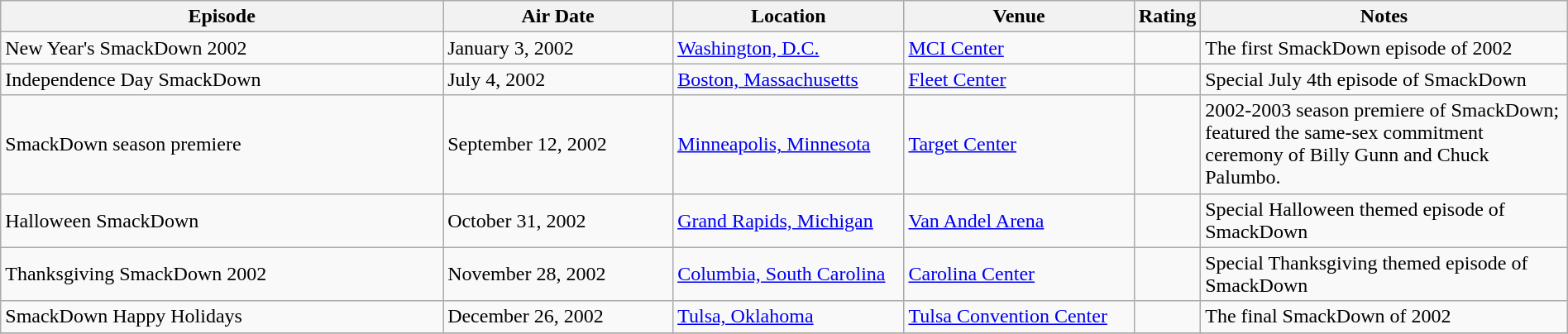<table class="wikitable plainrowheaders sortable" style="width:100%;">
<tr>
<th style="width:29%;">Episode</th>
<th style="width:15%;">Air Date</th>
<th style="width:15%;">Location</th>
<th style="width:15%;">Venue</th>
<th style="width:2%;">Rating</th>
<th style="width:99%;">Notes</th>
</tr>
<tr>
<td>New Year's SmackDown 2002</td>
<td>January 3, 2002</td>
<td><a href='#'>Washington, D.C.</a></td>
<td><a href='#'>MCI Center</a></td>
<td></td>
<td>The first SmackDown episode of 2002</td>
</tr>
<tr>
<td>Independence Day SmackDown</td>
<td>July 4, 2002</td>
<td><a href='#'>Boston, Massachusetts</a></td>
<td><a href='#'>Fleet Center</a></td>
<td></td>
<td>Special July 4th episode of SmackDown</td>
</tr>
<tr>
<td>SmackDown season premiere</td>
<td>September 12, 2002</td>
<td><a href='#'>Minneapolis, Minnesota</a></td>
<td><a href='#'>Target Center</a></td>
<td></td>
<td>2002-2003 season premiere of SmackDown; featured the same-sex commitment ceremony of Billy Gunn and Chuck Palumbo.</td>
</tr>
<tr>
<td>Halloween SmackDown</td>
<td>October 31, 2002</td>
<td><a href='#'>Grand Rapids, Michigan</a></td>
<td><a href='#'>Van Andel Arena</a></td>
<td></td>
<td>Special Halloween themed episode of SmackDown</td>
</tr>
<tr>
<td>Thanksgiving SmackDown 2002</td>
<td>November 28, 2002</td>
<td><a href='#'>Columbia, South Carolina</a></td>
<td><a href='#'>Carolina Center</a></td>
<td></td>
<td>Special Thanksgiving themed episode of SmackDown</td>
</tr>
<tr>
<td>SmackDown Happy Holidays</td>
<td>December 26, 2002</td>
<td><a href='#'>Tulsa, Oklahoma</a></td>
<td><a href='#'>Tulsa Convention Center</a></td>
<td></td>
<td>The final SmackDown of 2002</td>
</tr>
<tr>
</tr>
</table>
